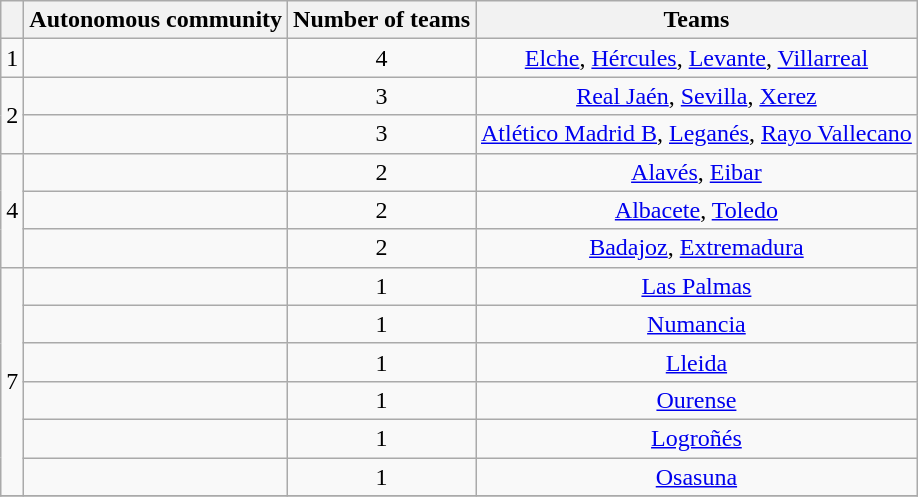<table class="wikitable">
<tr>
<th></th>
<th>Autonomous community</th>
<th>Number of teams</th>
<th>Teams</th>
</tr>
<tr>
<td>1</td>
<td></td>
<td align=center>4</td>
<td align=center><a href='#'>Elche</a>, <a href='#'>Hércules</a>, <a href='#'>Levante</a>, <a href='#'>Villarreal</a></td>
</tr>
<tr>
<td rowspan=2>2</td>
<td></td>
<td align=center>3</td>
<td align=center><a href='#'>Real Jaén</a>, <a href='#'>Sevilla</a>, <a href='#'>Xerez</a></td>
</tr>
<tr>
<td></td>
<td align=center>3</td>
<td align=center><a href='#'>Atlético Madrid B</a>, <a href='#'>Leganés</a>, <a href='#'>Rayo Vallecano</a></td>
</tr>
<tr>
<td rowspan=3>4</td>
<td></td>
<td align=center>2</td>
<td align=center><a href='#'>Alavés</a>, <a href='#'>Eibar</a></td>
</tr>
<tr>
<td></td>
<td align=center>2</td>
<td align=center><a href='#'>Albacete</a>, <a href='#'>Toledo</a></td>
</tr>
<tr>
<td></td>
<td align=center>2</td>
<td align=center><a href='#'>Badajoz</a>, <a href='#'>Extremadura</a></td>
</tr>
<tr>
<td rowspan=6>7</td>
<td></td>
<td align=center>1</td>
<td align=center><a href='#'>Las Palmas</a></td>
</tr>
<tr>
<td></td>
<td align=center>1</td>
<td align=center><a href='#'>Numancia</a></td>
</tr>
<tr>
<td></td>
<td align=center>1</td>
<td align=center><a href='#'>Lleida</a></td>
</tr>
<tr>
<td></td>
<td align=center>1</td>
<td align=center><a href='#'>Ourense</a></td>
</tr>
<tr>
<td></td>
<td align=center>1</td>
<td align=center><a href='#'>Logroñés</a></td>
</tr>
<tr>
<td></td>
<td align=center>1</td>
<td align=center><a href='#'>Osasuna</a></td>
</tr>
<tr>
</tr>
</table>
